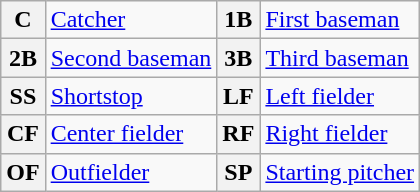<table class="wikitable">
<tr>
<th>C</th>
<td><a href='#'>Catcher</a></td>
<th>1B</th>
<td><a href='#'>First baseman</a></td>
</tr>
<tr>
<th>2B</th>
<td><a href='#'>Second baseman</a></td>
<th>3B</th>
<td><a href='#'>Third baseman</a></td>
</tr>
<tr>
<th>SS</th>
<td><a href='#'>Shortstop</a></td>
<th>LF</th>
<td><a href='#'>Left fielder</a></td>
</tr>
<tr>
<th>CF</th>
<td><a href='#'>Center fielder</a></td>
<th>RF</th>
<td><a href='#'>Right fielder</a></td>
</tr>
<tr>
<th>OF</th>
<td><a href='#'>Outfielder</a></td>
<th>SP</th>
<td><a href='#'>Starting pitcher</a></td>
</tr>
</table>
